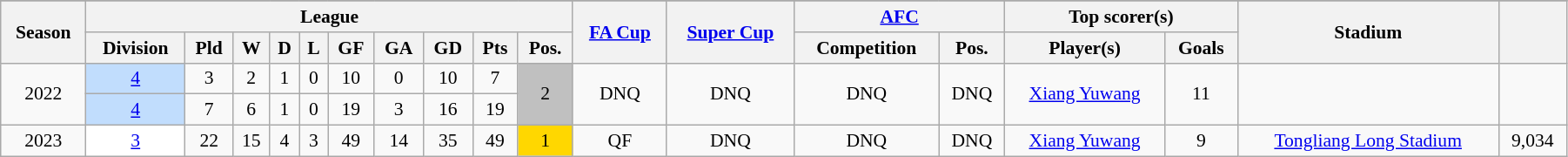<table class="wikitable sortable" width=95% border="2" cellpadding="4" style="font-size:90%; text-align:center;">
<tr>
</tr>
<tr>
<th rowspan=2>Season</th>
<th colspan=10>League</th>
<th rowspan=2><a href='#'>FA Cup</a></th>
<th rowspan=2><a href='#'>Super Cup</a></th>
<th colspan=2><a href='#'>AFC</a></th>
<th colspan=2>Top scorer(s)</th>
<th rowspan=2>Stadium</th>
<th rowspan=2></th>
</tr>
<tr>
<th>Division</th>
<th>Pld</th>
<th>W</th>
<th>D</th>
<th>L</th>
<th>GF</th>
<th>GA</th>
<th>GD</th>
<th>Pts</th>
<th>Pos.</th>
<th>Competition</th>
<th>Pos.</th>
<th>Player(s)</th>
<th>Goals</th>
</tr>
<tr>
<td rowspan="2">2022</td>
<td bgcolor=#c1ddfd><a href='#'>4</a> </td>
<td>3</td>
<td>2</td>
<td>1</td>
<td>0</td>
<td>10</td>
<td>0</td>
<td>10</td>
<td>7</td>
<td style='background: #C0C0C0; ' rowspan=2>2</td>
<td rowspan="2">DNQ</td>
<td rowspan="2">DNQ</td>
<td rowspan="2">DNQ</td>
<td rowspan="2">DNQ</td>
<td rowspan="2"><a href='#'>Xiang Yuwang</a></td>
<td rowspan="2">11</td>
<td rowspan="2"></td>
<td rowspan="2"></td>
</tr>
<tr>
<td bgcolor=#c1ddfd><a href='#'>4</a> </td>
<td>7</td>
<td>6</td>
<td>1</td>
<td>0</td>
<td>19</td>
<td>3</td>
<td>16</td>
<td>19</td>
</tr>
<tr>
<td>2023</td>
<td bgcolor=#ffffff><a href='#'>3</a></td>
<td>22</td>
<td>15</td>
<td>4</td>
<td>3</td>
<td>49</td>
<td>14</td>
<td>35</td>
<td>49</td>
<td style='background: #FFD700; ' rowspan=2>1</td>
<td>QF</td>
<td>DNQ</td>
<td>DNQ</td>
<td>DNQ</td>
<td><a href='#'>Xiang Yuwang</a></td>
<td>9</td>
<td><a href='#'>Tongliang Long Stadium</a></td>
<td>9,034</td>
</tr>
</table>
